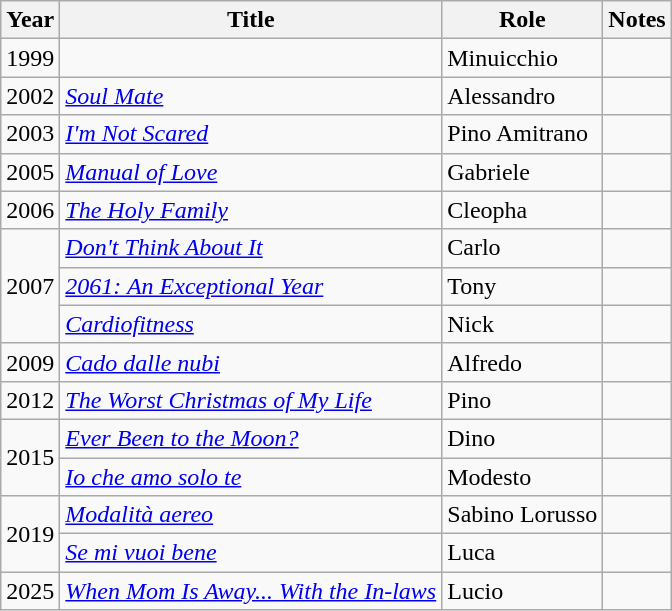<table class="wikitable sortable">
<tr>
<th>Year</th>
<th>Title</th>
<th>Role</th>
<th class="unsortable">Notes</th>
</tr>
<tr>
<td>1999</td>
<td><em></em></td>
<td>Minuicchio</td>
<td></td>
</tr>
<tr>
<td>2002</td>
<td><em><a href='#'>Soul Mate</a></em></td>
<td>Alessandro</td>
<td></td>
</tr>
<tr>
<td>2003</td>
<td><em><a href='#'>I'm Not Scared</a></em></td>
<td>Pino Amitrano</td>
<td></td>
</tr>
<tr>
<td>2005</td>
<td><em><a href='#'>Manual of Love</a></em></td>
<td>Gabriele</td>
<td></td>
</tr>
<tr>
<td>2006</td>
<td><em><a href='#'>The Holy Family</a></em></td>
<td>Cleopha</td>
<td></td>
</tr>
<tr>
<td rowspan=3>2007</td>
<td><em><a href='#'>Don't Think About It</a></em></td>
<td>Carlo</td>
<td></td>
</tr>
<tr>
<td><em><a href='#'>2061: An Exceptional Year</a></em></td>
<td>Tony</td>
<td></td>
</tr>
<tr>
<td><em><a href='#'>Cardiofitness</a></em></td>
<td>Nick</td>
<td></td>
</tr>
<tr>
<td>2009</td>
<td><em><a href='#'>Cado dalle nubi</a></em></td>
<td>Alfredo</td>
<td></td>
</tr>
<tr>
<td>2012</td>
<td><em><a href='#'>The Worst Christmas of My Life</a></em></td>
<td>Pino</td>
<td></td>
</tr>
<tr>
<td rowspan=2>2015</td>
<td><em><a href='#'>Ever Been to the Moon?</a></em></td>
<td>Dino</td>
<td></td>
</tr>
<tr>
<td><em><a href='#'>Io che amo solo te</a></em></td>
<td>Modesto</td>
<td></td>
</tr>
<tr>
<td rowspan=2>2019</td>
<td><em><a href='#'>Modalità aereo</a></em></td>
<td>Sabino Lorusso</td>
<td></td>
</tr>
<tr>
<td><em><a href='#'>Se mi vuoi bene</a></em></td>
<td>Luca</td>
<td></td>
</tr>
<tr>
<td>2025</td>
<td><em><a href='#'>When Mom Is Away... With the In-laws</a></em></td>
<td>Lucio</td>
<td></td>
</tr>
</table>
